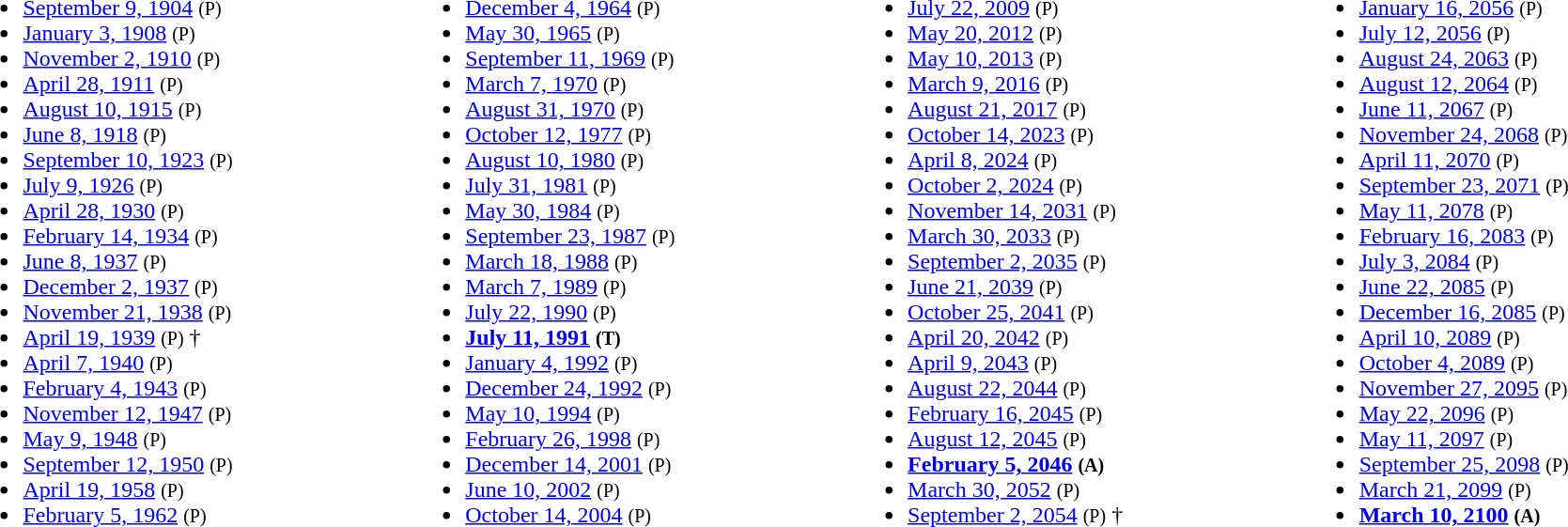<table style="width:100%;">
<tr>
<td><br><ul><li><a href='#'>September 9, 1904</a> <small>(P)</small></li><li><a href='#'>January 3, 1908</a> <small>(P)</small></li><li><a href='#'>November 2, 1910</a> <small>(P)</small></li><li><a href='#'>April 28, 1911</a> <small>(P)</small></li><li><a href='#'>August 10, 1915</a> <small>(P)</small></li><li><a href='#'>June 8, 1918</a> <small>(P)</small></li><li><a href='#'>September 10, 1923</a> <small>(P)</small></li><li><a href='#'>July 9, 1926</a> <small>(P)</small></li><li><a href='#'>April 28, 1930</a> <small>(P)</small></li><li><a href='#'>February 14, 1934</a> <small>(P)</small></li><li><a href='#'>June 8, 1937</a> <small>(P)</small></li><li><a href='#'>December 2, 1937</a> <small>(P)</small></li><li><a href='#'>November 21, 1938</a> <small>(P)</small></li><li><a href='#'>April 19, 1939</a> <small>(P)</small> †</li><li><a href='#'>April 7, 1940</a> <small>(P)</small></li><li><a href='#'>February 4, 1943</a> <small>(P)</small></li><li><a href='#'>November 12, 1947</a> <small>(P)</small></li><li><a href='#'>May 9, 1948</a> <small>(P)</small></li><li><a href='#'>September 12, 1950</a> <small>(P)</small></li><li><a href='#'>April 19, 1958</a> <small>(P)</small></li><li><a href='#'>February 5, 1962</a> <small>(P)</small></li></ul></td>
<td><br><ul><li><a href='#'>December 4, 1964</a> <small>(P)</small></li><li><a href='#'>May 30, 1965</a> <small>(P)</small></li><li><a href='#'>September 11, 1969</a> <small>(P)</small></li><li><a href='#'>March 7, 1970</a> <small>(P)</small></li><li><a href='#'>August 31, 1970</a> <small>(P)</small></li><li><a href='#'>October 12, 1977</a> <small>(P)</small></li><li><a href='#'>August 10, 1980</a> <small>(P)</small></li><li><a href='#'>July 31, 1981</a> <small>(P)</small></li><li><a href='#'>May 30, 1984</a> <small>(P)</small></li><li><a href='#'>September 23, 1987</a> <small>(P)</small></li><li><a href='#'>March 18, 1988</a> <small>(P)</small></li><li><a href='#'>March 7, 1989</a> <small>(P)</small></li><li><a href='#'>July 22, 1990</a> <small>(P)</small></li><li><strong><a href='#'>July 11, 1991</a> <small>(T)</small></strong></li><li><a href='#'>January 4, 1992</a> <small>(P)</small></li><li><a href='#'>December 24, 1992</a> <small>(P)</small></li><li><a href='#'>May 10, 1994</a> <small>(P)</small></li><li><a href='#'>February 26, 1998</a> <small>(P)</small></li><li><a href='#'>December 14, 2001</a> <small>(P)</small></li><li><a href='#'>June 10, 2002</a> <small>(P)</small></li><li><a href='#'>October 14, 2004</a> <small>(P)</small></li></ul></td>
<td><br><ul><li><a href='#'>July 22, 2009</a> <small>(P)</small></li><li><a href='#'>May 20, 2012</a> <small>(P)</small></li><li><a href='#'>May 10, 2013</a> <small>(P)</small></li><li><a href='#'>March 9, 2016</a> <small>(P)</small></li><li><a href='#'>August 21, 2017</a> <small>(P)</small></li><li><a href='#'>October 14, 2023</a> <small>(P)</small></li><li><a href='#'>April 8, 2024</a> <small>(P)</small></li><li><a href='#'>October 2, 2024</a> <small>(P)</small></li><li> <a href='#'>November 14, 2031</a> <small>(P)</small></li><li><a href='#'>March 30, 2033</a> <small>(P)</small></li><li><a href='#'>September 2, 2035</a> <small>(P)</small></li><li><a href='#'>June 21, 2039</a> <small>(P)</small></li><li><a href='#'>October 25, 2041</a> <small>(P)</small></li><li><a href='#'>April 20, 2042</a> <small>(P)</small></li><li><a href='#'>April 9, 2043</a> <small>(P)</small></li><li><a href='#'>August 22, 2044</a> <small>(P)</small></li><li><a href='#'>February 16, 2045</a> <small>(P)</small></li><li><a href='#'>August 12, 2045</a> <small>(P)</small></li><li><strong><a href='#'>February 5, 2046</a> <small>(A)</small></strong></li><li><a href='#'>March 30, 2052</a> <small>(P)</small></li><li><a href='#'>September 2, 2054</a> <small>(P)</small> †</li></ul></td>
<td><br><ul><li><a href='#'>January 16, 2056</a> <small>(P)</small></li><li><a href='#'>July 12, 2056</a> <small>(P)</small></li><li><a href='#'>August 24, 2063</a> <small>(P)</small></li><li><a href='#'>August 12, 2064</a> <small>(P)</small></li><li><a href='#'>June 11, 2067</a> <small>(P)</small></li><li><a href='#'>November 24, 2068</a> <small>(P)</small></li><li><a href='#'>April 11, 2070</a> <small>(P)</small></li><li><a href='#'>September 23, 2071</a> <small>(P)</small></li><li><a href='#'>May 11, 2078</a> <small>(P)</small></li><li><a href='#'>February 16, 2083</a> <small>(P)</small></li><li><a href='#'>July 3, 2084</a> <small>(P)</small></li><li><a href='#'>June 22, 2085</a> <small>(P)</small></li><li><a href='#'>December 16, 2085</a> <small>(P)</small></li><li><a href='#'>April 10, 2089</a> <small>(P)</small></li><li><a href='#'>October 4, 2089</a> <small>(P)</small></li><li><a href='#'>November 27, 2095</a> <small>(P)</small></li><li><a href='#'>May 22, 2096</a> <small>(P)</small></li><li><a href='#'>May 11, 2097</a> <small>(P)</small></li><li><a href='#'>September 25, 2098</a> <small>(P)</small></li><li><a href='#'>March 21, 2099</a> <small>(P)</small></li><li><strong><a href='#'>March 10, 2100</a> <small>(A)</small></strong></li></ul></td>
</tr>
</table>
